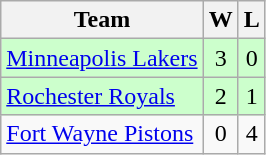<table class="wikitable" style="text-align: center;">
<tr>
<th>Team</th>
<th>W</th>
<th>L</th>
</tr>
<tr style="background:#ccffcc;">
<td align="left"><a href='#'>Minneapolis Lakers</a></td>
<td>3</td>
<td>0</td>
</tr>
<tr style="background:#ccffcc;">
<td align="left"><a href='#'>Rochester Royals</a></td>
<td>2</td>
<td>1</td>
</tr>
<tr>
<td align="left"><a href='#'>Fort Wayne Pistons</a></td>
<td>0</td>
<td>4</td>
</tr>
</table>
